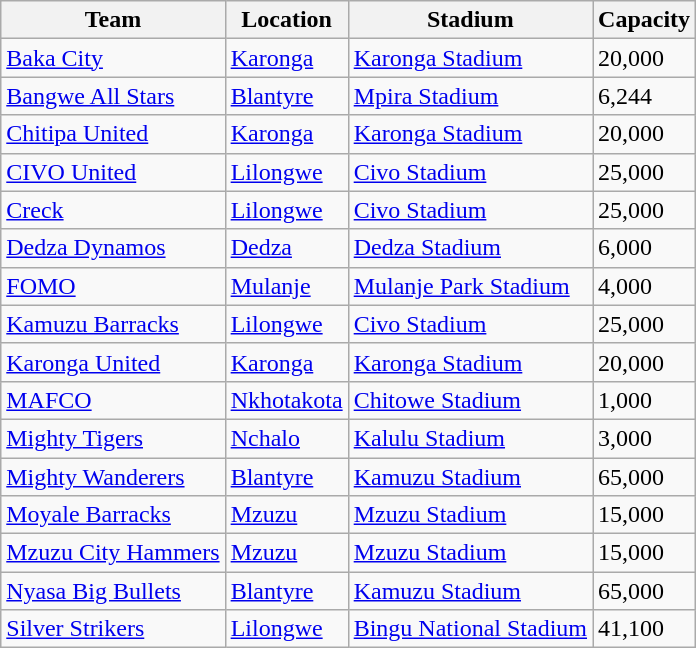<table class="wikitable sortable">
<tr>
<th>Team</th>
<th>Location</th>
<th>Stadium</th>
<th>Capacity</th>
</tr>
<tr>
<td><a href='#'>Baka City</a></td>
<td><a href='#'>Karonga</a></td>
<td><a href='#'>Karonga Stadium</a></td>
<td>20,000</td>
</tr>
<tr>
<td><a href='#'>Bangwe All Stars</a></td>
<td><a href='#'>Blantyre</a></td>
<td><a href='#'>Mpira Stadium</a></td>
<td>6,244</td>
</tr>
<tr>
<td><a href='#'>Chitipa United</a></td>
<td><a href='#'>Karonga</a></td>
<td><a href='#'>Karonga Stadium</a></td>
<td>20,000</td>
</tr>
<tr>
<td><a href='#'>CIVO United</a></td>
<td><a href='#'>Lilongwe</a></td>
<td><a href='#'>Civo Stadium</a></td>
<td>25,000</td>
</tr>
<tr>
<td><a href='#'>Creck</a></td>
<td><a href='#'>Lilongwe</a></td>
<td><a href='#'>Civo Stadium</a></td>
<td>25,000</td>
</tr>
<tr>
<td><a href='#'>Dedza Dynamos</a></td>
<td><a href='#'>Dedza</a></td>
<td><a href='#'>Dedza Stadium</a></td>
<td>6,000</td>
</tr>
<tr>
<td><a href='#'>FOMO</a></td>
<td><a href='#'>Mulanje</a></td>
<td><a href='#'>Mulanje Park Stadium</a></td>
<td>4,000</td>
</tr>
<tr>
<td><a href='#'>Kamuzu Barracks</a></td>
<td><a href='#'>Lilongwe</a></td>
<td><a href='#'>Civo Stadium</a></td>
<td>25,000</td>
</tr>
<tr>
<td><a href='#'>Karonga United</a></td>
<td><a href='#'>Karonga</a></td>
<td><a href='#'>Karonga Stadium</a></td>
<td>20,000</td>
</tr>
<tr>
<td><a href='#'>MAFCO</a></td>
<td><a href='#'>Nkhotakota</a></td>
<td><a href='#'>Chitowe Stadium</a></td>
<td>1,000</td>
</tr>
<tr>
<td><a href='#'>Mighty Tigers</a></td>
<td><a href='#'>Nchalo</a></td>
<td><a href='#'>Kalulu Stadium</a></td>
<td>3,000</td>
</tr>
<tr>
<td><a href='#'>Mighty Wanderers</a></td>
<td><a href='#'>Blantyre</a></td>
<td><a href='#'>Kamuzu Stadium</a></td>
<td>65,000</td>
</tr>
<tr>
<td><a href='#'>Moyale Barracks</a></td>
<td><a href='#'>Mzuzu</a></td>
<td><a href='#'>Mzuzu Stadium</a></td>
<td>15,000</td>
</tr>
<tr>
<td><a href='#'>Mzuzu City Hammers</a></td>
<td><a href='#'>Mzuzu</a></td>
<td><a href='#'>Mzuzu Stadium</a></td>
<td>15,000</td>
</tr>
<tr>
<td><a href='#'>Nyasa Big Bullets</a></td>
<td><a href='#'>Blantyre</a></td>
<td><a href='#'>Kamuzu Stadium</a></td>
<td>65,000</td>
</tr>
<tr>
<td><a href='#'>Silver Strikers</a></td>
<td><a href='#'>Lilongwe</a></td>
<td><a href='#'>Bingu National Stadium</a></td>
<td>41,100</td>
</tr>
</table>
